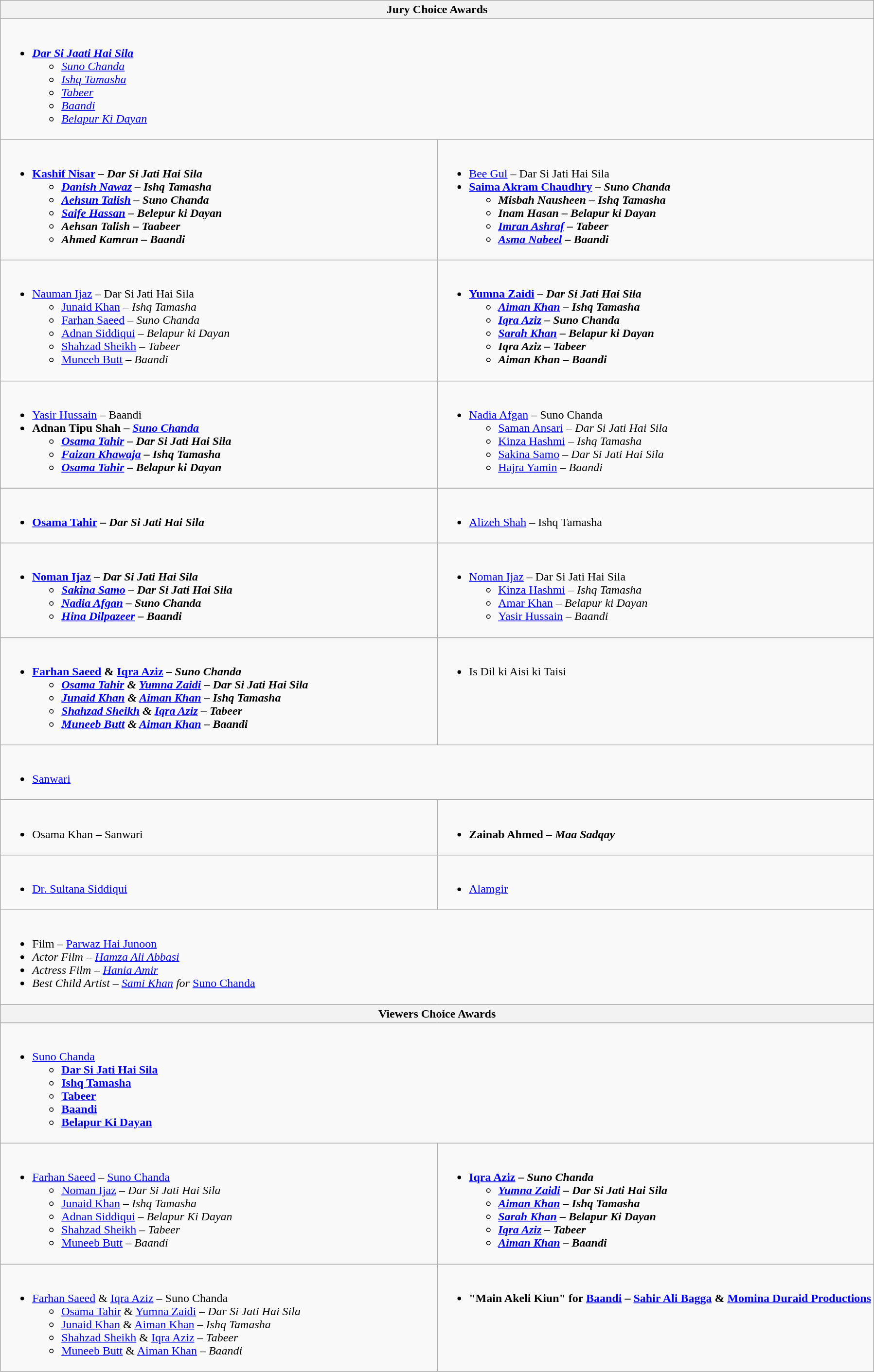<table class="wikitable">
<tr>
<th colspan="2">Jury Choice Awards</th>
</tr>
<tr>
<td colspan="2" valign="top" width="50%"><br><ul><li><strong><em><a href='#'>Dar Si Jaati Hai Sila</a></em></strong><ul><li><em><a href='#'>Suno Chanda</a></em></li><li><em><a href='#'>Ishq Tamasha</a></em></li><li><em><a href='#'>Tabeer</a></em></li><li><em><a href='#'>Baandi</a></em></li><li><em><a href='#'>Belapur Ki Dayan</a></em></li></ul></li></ul></td>
</tr>
<tr>
<td valign="top" width="50%"><br><ul><li><strong><a href='#'>Kashif Nisar</a> – <em>Dar Si Jati Hai Sila<strong><em><ul><li><a href='#'>Danish Nawaz</a> – </em>Ishq Tamasha<em></li><li><a href='#'>Aehsun Talish</a> – </em>Suno Chanda<em></li><li><a href='#'>Saife Hassan</a> – </em>Belepur ki Dayan<em></li><li>Aehsan Talish – </em>Taabeer<em></li><li>Ahmed Kamran – </em>Baandi<em></li></ul></li></ul></td>
<td valign="top" width="50%"><br><ul><li></strong><a href='#'>Bee Gul</a> – </em>Dar Si Jati Hai Sila</em></strong></li><li><strong><a href='#'>Saima Akram Chaudhry</a> – <em>Suno Chanda<strong><em><ul><li>Misbah Nausheen – </em>Ishq Tamasha<em></li><li>Inam Hasan – </em>Belapur ki Dayan<em></li><li><a href='#'>Imran Ashraf</a> – </em>Tabeer<em></li><li><a href='#'>Asma Nabeel</a> – </em>Baandi<em></li></ul></li></ul></td>
</tr>
<tr>
<td valign="top" width="50%"><br><ul><li></strong><a href='#'>Nauman Ijaz</a> – </em>Dar Si Jati Hai Sila</em></strong><ul><li><a href='#'>Junaid Khan</a> – <em>Ishq Tamasha</em></li><li><a href='#'>Farhan Saeed</a> – <em>Suno Chanda</em></li><li><a href='#'>Adnan Siddiqui</a> – <em>Belapur ki Dayan</em></li><li><a href='#'>Shahzad Sheikh</a> – <em>Tabeer</em></li><li><a href='#'>Muneeb Butt</a> – <em>Baandi</em></li></ul></li></ul></td>
<td valign="top" width="50%"><br><ul><li><strong><a href='#'>Yumna Zaidi</a> – <em>Dar Si Jati Hai Sila<strong><em><ul><li><a href='#'>Aiman Khan</a> – </em>Ishq Tamasha<em></li><li><a href='#'>Iqra Aziz</a> – </em>Suno Chanda<em></li><li><a href='#'>Sarah Khan</a> – </em>Belapur ki Dayan<em></li><li>Iqra Aziz – </em>Tabeer<em></li><li>Aiman Khan – </em>Baandi<em></li></ul></li></ul></td>
</tr>
<tr>
<td valign="top" width="50%"><br><ul><li></strong><a href='#'>Yasir Hussain</a> – </em>Baandi</em></strong></li><li><strong>Adnan Tipu Shah – <em><a href='#'>Suno Chanda</a><strong><em><ul><li><a href='#'>Osama Tahir</a> – </em>Dar Si Jati Hai Sila<em></li><li><a href='#'>Faizan Khawaja</a> – </em>Ishq Tamasha<em></li><li><a href='#'>Osama Tahir</a> – </em>Belapur ki Dayan<em></li></ul></li></ul></td>
<td valign="top" width="50%"><br><ul><li></strong><a href='#'>Nadia Afgan</a> – </em>Suno Chanda</em></strong><ul><li><a href='#'>Saman Ansari</a> – <em>Dar Si Jati Hai Sila</em></li><li><a href='#'>Kinza Hashmi</a> – <em>Ishq Tamasha</em></li><li><a href='#'>Sakina Samo</a> – <em>Dar Si Jati Hai Sila</em></li><li><a href='#'>Hajra Yamin</a> – <em>Baandi</em></li></ul></li></ul></td>
</tr>
<tr>
</tr>
<tr>
<td width="50%" valign="top"><br><ul><li><strong><a href='#'>Osama Tahir</a> – <em>Dar Si Jati Hai Sila<strong><em></li></ul></td>
<td width="50%" valign="top"><br><ul><li></strong><a href='#'>Alizeh Shah</a> – </em>Ishq Tamasha</em></strong></li></ul></td>
</tr>
<tr>
<td width="50%" valign="top"><br><ul><li><strong><a href='#'>Noman Ijaz</a> – <em>Dar Si Jati Hai Sila<strong><em><ul><li><a href='#'>Sakina Samo</a> – </em>Dar Si Jati Hai Sila<em></li><li><a href='#'>Nadia Afgan</a> – </em>Suno Chanda<em></li><li><a href='#'>Hina Dilpazeer</a> – </em>Baandi<em></li></ul></li></ul></td>
<td width="50%" valign="top"><br><ul><li></strong><a href='#'>Noman Ijaz</a> – </em>Dar Si Jati Hai Sila</em></strong><ul><li><a href='#'>Kinza Hashmi</a> – <em>Ishq Tamasha</em></li><li><a href='#'>Amar Khan</a> – <em>Belapur ki Dayan</em></li><li><a href='#'>Yasir Hussain</a> – <em>Baandi</em></li></ul></li></ul></td>
</tr>
<tr>
<td width="50%" valign="top"><br><ul><li><strong><a href='#'>Farhan Saeed</a> & <a href='#'>Iqra Aziz</a> – <em>Suno Chanda<strong><em><ul><li><a href='#'>Osama Tahir</a> & <a href='#'>Yumna Zaidi</a> – </em>Dar Si Jati Hai Sila<em></li><li><a href='#'>Junaid Khan</a> & <a href='#'>Aiman Khan</a> – </em>Ishq Tamasha<em></li><li><a href='#'>Shahzad Sheikh</a> & <a href='#'>Iqra Aziz</a> – </em>Tabeer<em></li><li><a href='#'>Muneeb Butt</a> & <a href='#'>Aiman Khan</a> – </em>Baandi<em></li></ul></li></ul></td>
<td width="50%" valign="top"><br><ul><li></em></strong>Is Dil ki Aisi ki Taisi<strong><em></li></ul></td>
</tr>
<tr>
<td colspan="2" width="50%" valign="top"><br><ul><li></em></strong><a href='#'>Sanwari</a><strong><em></li></ul></td>
</tr>
<tr>
<td width="50%" valign="top"><br><ul><li></strong>Osama Khan – </em>Sanwari</em></strong></li></ul></td>
<td width="50%" valign="top"><br><ul><li><strong>Zainab Ahmed – <em>Maa Sadqay<strong><em></li></ul></td>
</tr>
<tr>
<td width="50%" valign="top"><br><ul><li></strong><a href='#'>Dr. Sultana Siddiqui</a><strong></li></ul></td>
<td width="50%" valign="top"><br><ul><li></strong><a href='#'>Alamgir</a><strong></li></ul></td>
</tr>
<tr>
<td colspan="2" width="50%" valign="top"><br><ul><li></strong>Film – <a href='#'></em>Parwaz Hai Junoon<em></a><strong></li><li></strong>Actor Film – <a href='#'>Hamza Ali Abbasi</a><strong></li><li></strong>Actress Film – <a href='#'>Hania Amir</a><strong></li><li></strong>Best Child Artist – <a href='#'>Sami Khan</a> for <a href='#'></em>Suno Chanda<em></a><strong></li></ul></td>
</tr>
<tr>
<th colspan="2">Viewers Choice Awards</th>
</tr>
<tr>
<td colspan="2" width="50%" valign="top"><br><ul><li></strong><a href='#'></em>Suno Chanda<em></a><strong><ul><li><a href='#'></em>Dar Si Jati Hai Sila<em></a></li><li></em><a href='#'>Ishq Tamasha</a><em></li><li><a href='#'></em>Tabeer<em></a></li><li></em><a href='#'>Baandi</a><em></li><li></em><a href='#'>Belapur Ki Dayan</a><em></li></ul></li></ul></td>
</tr>
<tr>
<td width="50%" valign="top"><br><ul><li></strong><a href='#'>Farhan Saeed</a> – </em><a href='#'>Suno Chanda</a></em></strong><ul><li><a href='#'>Noman Ijaz</a> – <em>Dar Si Jati Hai Sila</em></li><li><a href='#'>Junaid Khan</a> – <em>Ishq Tamasha</em></li><li><a href='#'>Adnan Siddiqui</a> – <em>Belapur Ki Dayan</em></li><li><a href='#'>Shahzad Sheikh</a> – <em>Tabeer</em></li><li><a href='#'>Muneeb Butt</a> – <em>Baandi</em></li></ul></li></ul></td>
<td width="50%" valign="top"><br><ul><li><strong><a href='#'>Iqra Aziz</a> – <em>Suno Chanda<strong><em><ul><li><a href='#'>Yumna Zaidi</a> – </em>Dar Si Jati Hai Sila<em></li><li><a href='#'>Aiman Khan</a> – </em>Ishq Tamasha<em></li><li><a href='#'>Sarah Khan</a> – </em>Belapur Ki Dayan<em></li><li><a href='#'>Iqra Aziz</a> – </em>Tabeer<em></li><li><a href='#'>Aiman Khan</a> – </em>Baandi<em></li></ul></li></ul></td>
</tr>
<tr>
<td width="50%" valign="top"><br><ul><li></strong><a href='#'>Farhan Saeed</a> & <a href='#'>Iqra Aziz</a> – </em>Suno Chanda</em></strong><ul><li><a href='#'>Osama Tahir</a> & <a href='#'>Yumna Zaidi</a> – <em>Dar Si Jati Hai Sila</em></li><li><a href='#'>Junaid Khan</a> & <a href='#'>Aiman Khan</a> – <em>Ishq Tamasha</em></li><li><a href='#'>Shahzad Sheikh</a> & <a href='#'>Iqra Aziz</a> – <em>Tabeer</em></li><li><a href='#'>Muneeb Butt</a> & <a href='#'>Aiman Khan</a> – <em>Baandi</em></li></ul></li></ul></td>
<td width="50%" valign="top"><br><ul><li><strong>"Main Akeli Kiun" for <a href='#'>Baandi</a> – <a href='#'>Sahir Ali Bagga</a> & <a href='#'>Momina Duraid Productions</a></strong></li></ul></td>
</tr>
</table>
